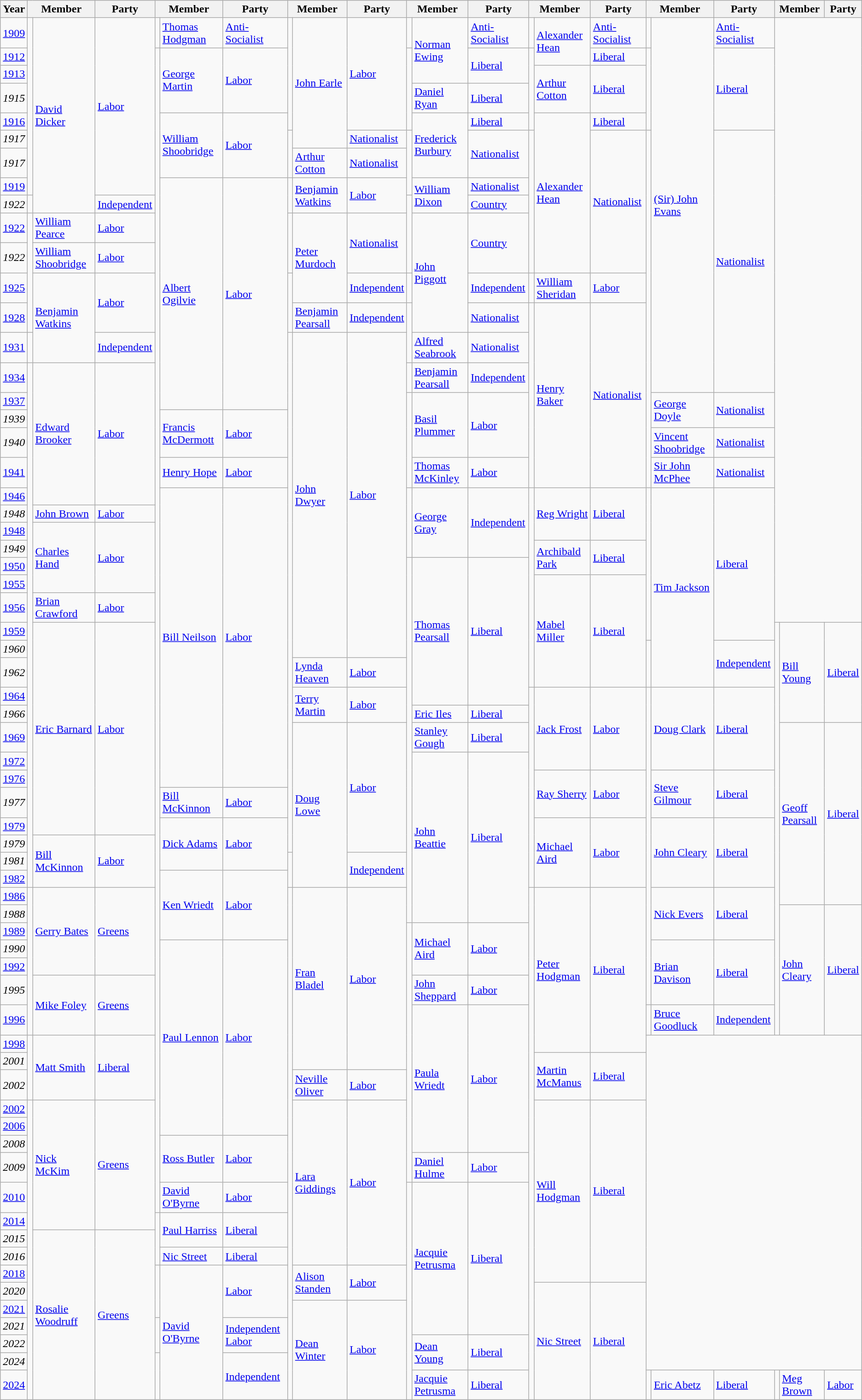<table class=wikitable>
<tr>
<th>Year</th>
<th colspan=2>Member</th>
<th>Party</th>
<th colspan=2>Member</th>
<th>Party</th>
<th colspan=2>Member</th>
<th>Party</th>
<th colspan=2>Member</th>
<th>Party</th>
<th colspan=2>Member</th>
<th>Party</th>
<th colspan=2>Member</th>
<th>Party</th>
<th colspan=2>Member</th>
<th>Party</th>
</tr>
<tr>
<td><a href='#'>1909</a></td>
<td rowspan=8 ></td>
<td rowspan=9><a href='#'>David Dicker</a></td>
<td rowspan=8><a href='#'>Labor</a></td>
<td></td>
<td><a href='#'>Thomas Hodgman</a></td>
<td><a href='#'>Anti-Socialist</a></td>
<td rowspan=5 ></td>
<td rowspan=6><a href='#'>John Earle</a></td>
<td rowspan=5><a href='#'>Labor</a></td>
<td></td>
<td rowspan=3><a href='#'>Norman Ewing</a></td>
<td><a href='#'>Anti-Socialist</a></td>
<td></td>
<td rowspan=2><a href='#'>Alexander Hean</a></td>
<td><a href='#'>Anti-Socialist</a></td>
<td></td>
<td rowspan=15><a href='#'>(Sir) John Evans</a></td>
<td><a href='#'>Anti-Socialist</a></td>
<td colspan=3 rowspan=26></td>
</tr>
<tr>
<td><a href='#'>1912</a></td>
<td rowspan=53 ></td>
<td rowspan=3><a href='#'>George Martin</a></td>
<td rowspan=3><a href='#'>Labor</a></td>
<td rowspan=4 ></td>
<td rowspan=2><a href='#'>Liberal</a></td>
<td rowspan=4 ></td>
<td><a href='#'>Liberal</a></td>
<td rowspan=4 ></td>
<td rowspan=4><a href='#'>Liberal</a></td>
</tr>
<tr>
<td><a href='#'>1913</a></td>
<td rowspan=2><a href='#'>Arthur Cotton</a></td>
<td rowspan=2><a href='#'>Liberal</a></td>
</tr>
<tr>
<td><em>1915</em></td>
<td><a href='#'>Daniel Ryan</a></td>
<td><a href='#'>Liberal</a></td>
</tr>
<tr>
<td><a href='#'>1916</a></td>
<td rowspan=3><a href='#'>William Shoobridge</a></td>
<td rowspan=3><a href='#'>Labor</a></td>
<td rowspan=3><a href='#'>Frederick Burbury</a></td>
<td><a href='#'>Liberal</a></td>
<td rowspan=7><a href='#'>Alexander Hean</a></td>
<td><a href='#'>Liberal</a></td>
</tr>
<tr>
<td><em>1917</em></td>
<td rowspan=2 ></td>
<td><a href='#'>Nationalist</a></td>
<td rowspan=3 ></td>
<td rowspan=2><a href='#'>Nationalist</a></td>
<td rowspan=6 ></td>
<td rowspan=6><a href='#'>Nationalist</a></td>
<td rowspan=14 ></td>
<td rowspan=10><a href='#'>Nationalist</a></td>
</tr>
<tr>
<td><em>1917</em></td>
<td><a href='#'>Arthur Cotton</a></td>
<td><a href='#'>Nationalist</a></td>
</tr>
<tr>
<td><a href='#'>1919</a></td>
<td rowspan=9><a href='#'>Albert Ogilvie</a></td>
<td rowspan=9><a href='#'>Labor</a></td>
<td rowspan=2 ></td>
<td rowspan=2><a href='#'>Benjamin Watkins</a></td>
<td rowspan=2><a href='#'>Labor</a></td>
<td rowspan=2><a href='#'>William Dixon</a></td>
<td><a href='#'>Nationalist</a></td>
</tr>
<tr>
<td><em>1922</em></td>
<td></td>
<td><a href='#'>Independent</a></td>
<td rowspan=3 ></td>
<td><a href='#'>Country</a></td>
</tr>
<tr>
<td><a href='#'>1922</a></td>
<td rowspan=4 ></td>
<td><a href='#'>William Pearce</a></td>
<td><a href='#'>Labor</a></td>
<td rowspan=2 ></td>
<td rowspan=3><a href='#'>Peter Murdoch</a></td>
<td rowspan=2><a href='#'>Nationalist</a></td>
<td rowspan=4><a href='#'>John Piggott</a></td>
<td rowspan=2><a href='#'>Country</a></td>
</tr>
<tr>
<td><em>1922</em></td>
<td><a href='#'>William Shoobridge</a></td>
<td><a href='#'>Labor</a></td>
</tr>
<tr>
<td><a href='#'>1925</a></td>
<td rowspan=3><a href='#'>Benjamin Watkins</a></td>
<td rowspan=2><a href='#'>Labor</a></td>
<td rowspan=2 ></td>
<td><a href='#'>Independent</a></td>
<td></td>
<td><a href='#'>Independent</a></td>
<td></td>
<td><a href='#'>William Sheridan</a></td>
<td><a href='#'>Labor</a></td>
</tr>
<tr>
<td><a href='#'>1928</a></td>
<td><a href='#'>Benjamin Pearsall</a></td>
<td><a href='#'>Independent</a></td>
<td rowspan=2 ></td>
<td><a href='#'>Nationalist</a></td>
<td rowspan=7 ></td>
<td rowspan=7><a href='#'>Henry Baker</a></td>
<td rowspan=7><a href='#'>Nationalist</a></td>
</tr>
<tr>
<td><a href='#'>1931</a></td>
<td></td>
<td><a href='#'>Independent</a></td>
<td rowspan=24 ></td>
<td rowspan=15><a href='#'>John Dwyer</a></td>
<td rowspan=15><a href='#'>Labor</a></td>
<td><a href='#'>Alfred Seabrook</a></td>
<td><a href='#'>Nationalist</a></td>
</tr>
<tr>
<td><a href='#'>1934</a></td>
<td rowspan=25 ></td>
<td rowspan=6><a href='#'>Edward Brooker</a></td>
<td rowspan=6><a href='#'>Labor</a></td>
<td></td>
<td><a href='#'>Benjamin Pearsall</a></td>
<td><a href='#'>Independent</a></td>
</tr>
<tr>
<td><a href='#'>1937</a></td>
<td rowspan=4 ></td>
<td rowspan=3><a href='#'>Basil Plummer</a></td>
<td rowspan=3><a href='#'>Labor</a></td>
<td rowspan=2><a href='#'>George Doyle</a></td>
<td rowspan=2><a href='#'>Nationalist</a></td>
</tr>
<tr>
<td><em>1939</em></td>
<td rowspan=2><a href='#'>Francis McDermott</a></td>
<td rowspan=2><a href='#'>Labor</a></td>
</tr>
<tr>
<td><em>1940</em></td>
<td><a href='#'>Vincent Shoobridge</a></td>
<td><a href='#'>Nationalist</a></td>
</tr>
<tr>
<td><a href='#'>1941</a></td>
<td><a href='#'>Henry Hope</a></td>
<td><a href='#'>Labor</a></td>
<td><a href='#'>Thomas McKinley</a></td>
<td><a href='#'>Labor</a></td>
<td><a href='#'>Sir John McPhee</a></td>
<td><a href='#'>Nationalist</a></td>
</tr>
<tr>
<td><a href='#'>1946</a></td>
<td rowspan=15><a href='#'>Bill Neilson</a></td>
<td rowspan=15><a href='#'>Labor</a></td>
<td rowspan=4 ></td>
<td rowspan=4><a href='#'>George Gray</a></td>
<td rowspan=4><a href='#'>Independent</a></td>
<td rowspan=10 ></td>
<td rowspan=3><a href='#'>Reg Wright</a></td>
<td rowspan=3><a href='#'>Liberal</a></td>
<td rowspan=8 ></td>
<td rowspan=10><a href='#'>Tim Jackson</a></td>
<td rowspan=8><a href='#'>Liberal</a></td>
</tr>
<tr>
<td><em>1948</em></td>
<td><a href='#'>John Brown</a></td>
<td><a href='#'>Labor</a></td>
</tr>
<tr>
<td><a href='#'>1948</a></td>
<td rowspan=4><a href='#'>Charles Hand</a></td>
<td rowspan=4><a href='#'>Labor</a></td>
</tr>
<tr>
<td><em>1949</em></td>
<td rowspan=2><a href='#'>Archibald Park</a></td>
<td rowspan=2><a href='#'>Liberal</a></td>
</tr>
<tr>
<td><a href='#'>1950</a></td>
<td rowspan=18 ></td>
<td rowspan=7><a href='#'>Thomas Pearsall</a></td>
<td rowspan=7><a href='#'>Liberal</a></td>
</tr>
<tr>
<td><a href='#'>1955</a></td>
<td rowspan=5><a href='#'>Mabel Miller</a></td>
<td rowspan=5><a href='#'>Liberal</a></td>
</tr>
<tr>
<td><a href='#'>1956</a></td>
<td><a href='#'>Brian Crawford</a></td>
<td><a href='#'>Labor</a></td>
</tr>
<tr>
<td><a href='#'>1959</a></td>
<td rowspan=10><a href='#'>Eric Barnard</a></td>
<td rowspan=10><a href='#'>Labor</a></td>
<td rowspan=20 ></td>
<td rowspan=5><a href='#'>Bill Young</a></td>
<td rowspan=5><a href='#'>Liberal</a></td>
</tr>
<tr>
<td><em>1960</em></td>
<td rowspan=2 ></td>
<td rowspan=2><a href='#'>Independent</a></td>
</tr>
<tr>
<td><em>1962</em></td>
<td><a href='#'>Lynda Heaven</a></td>
<td><a href='#'>Labor</a></td>
</tr>
<tr>
<td><a href='#'>1964</a></td>
<td rowspan=2><a href='#'>Terry Martin</a></td>
<td rowspan=2><a href='#'>Labor</a></td>
<td rowspan=10 ></td>
<td rowspan=4><a href='#'>Jack Frost</a></td>
<td rowspan=4><a href='#'>Labor</a></td>
<td rowspan=16 ></td>
<td rowspan=4><a href='#'>Doug Clark</a></td>
<td rowspan=4><a href='#'>Liberal</a></td>
</tr>
<tr>
<td><em>1966</em></td>
<td><a href='#'>Eric Iles</a></td>
<td><a href='#'>Liberal</a></td>
</tr>
<tr>
<td><a href='#'>1969</a></td>
<td rowspan=8><a href='#'>Doug Lowe</a></td>
<td rowspan=6><a href='#'>Labor</a></td>
<td><a href='#'>Stanley Gough</a></td>
<td><a href='#'>Liberal</a></td>
<td rowspan=9><a href='#'>Geoff Pearsall</a></td>
<td rowspan=9><a href='#'>Liberal</a></td>
</tr>
<tr>
<td><a href='#'>1972</a></td>
<td rowspan=9><a href='#'>John Beattie</a></td>
<td rowspan=9><a href='#'>Liberal</a></td>
</tr>
<tr>
<td><a href='#'>1976</a></td>
<td rowspan=2><a href='#'>Ray Sherry</a></td>
<td rowspan=2><a href='#'>Labor</a></td>
<td rowspan=2><a href='#'>Steve Gilmour</a></td>
<td rowspan=2><a href='#'>Liberal</a></td>
</tr>
<tr>
<td><em>1977</em></td>
<td><a href='#'>Bill McKinnon</a></td>
<td><a href='#'>Labor</a></td>
</tr>
<tr>
<td><a href='#'>1979</a></td>
<td rowspan=3><a href='#'>Dick Adams</a></td>
<td rowspan=3><a href='#'>Labor</a></td>
<td rowspan=4><a href='#'>Michael Aird</a></td>
<td rowspan=4><a href='#'>Labor</a></td>
<td rowspan=4><a href='#'>John Cleary</a></td>
<td rowspan=4><a href='#'>Liberal</a></td>
</tr>
<tr>
<td><em>1979</em></td>
<td rowspan=3><a href='#'>Bill McKinnon</a></td>
<td rowspan=3><a href='#'>Labor</a></td>
</tr>
<tr>
<td><em>1981</em></td>
<td rowspan=2 ></td>
<td rowspan=2><a href='#'>Independent</a></td>
</tr>
<tr>
<td><a href='#'>1982</a></td>
<td rowspan=4><a href='#'>Ken Wriedt</a></td>
<td rowspan=4><a href='#'>Labor</a></td>
</tr>
<tr>
<td><a href='#'>1986</a></td>
<td rowspan=7 ></td>
<td rowspan=5><a href='#'>Gerry Bates</a></td>
<td rowspan=5><a href='#'>Greens</a></td>
<td rowspan=25 ></td>
<td rowspan=9><a href='#'>Fran Bladel</a></td>
<td rowspan=9><a href='#'>Labor</a></td>
<td rowspan=25 ></td>
<td rowspan=8><a href='#'>Peter Hodgman</a></td>
<td rowspan=8><a href='#'>Liberal</a></td>
<td rowspan=3><a href='#'>Nick Evers</a></td>
<td rowspan=3><a href='#'>Liberal</a></td>
</tr>
<tr>
<td><em>1988</em></td>
<td rowspan=6><a href='#'>John Cleary</a></td>
<td rowspan=6><a href='#'>Liberal</a></td>
</tr>
<tr>
<td><a href='#'>1989</a></td>
<td rowspan=12 ></td>
<td rowspan=3><a href='#'>Michael Aird</a></td>
<td rowspan=3><a href='#'>Labor</a></td>
</tr>
<tr>
<td><em>1990</em></td>
<td rowspan=9><a href='#'>Paul Lennon</a></td>
<td rowspan=9><a href='#'>Labor</a></td>
<td rowspan=3><a href='#'>Brian Davison</a></td>
<td rowspan=3><a href='#'>Liberal</a></td>
</tr>
<tr>
<td><a href='#'>1992</a></td>
</tr>
<tr>
<td><em>1995</em></td>
<td rowspan=2><a href='#'>Mike Foley</a></td>
<td rowspan=2><a href='#'>Greens</a></td>
<td><a href='#'>John Sheppard</a></td>
<td><a href='#'>Labor</a></td>
</tr>
<tr>
<td><a href='#'>1996</a></td>
<td rowspan=7><a href='#'>Paula Wriedt</a></td>
<td rowspan=7><a href='#'>Labor</a></td>
<td></td>
<td><a href='#'>Bruce Goodluck</a></td>
<td><a href='#'>Independent</a></td>
</tr>
<tr>
<td><a href='#'>1998</a></td>
<td rowspan=3 ></td>
<td rowspan=3><a href='#'>Matt Smith</a></td>
<td rowspan=3><a href='#'>Liberal</a></td>
<td colspan=6 rowspan=17></td>
</tr>
<tr>
<td><em>2001</em></td>
<td rowspan=2><a href='#'>Martin McManus</a></td>
<td rowspan=2><a href='#'>Liberal</a></td>
</tr>
<tr>
<td><em>2002</em></td>
<td><a href='#'>Neville Oliver</a></td>
<td><a href='#'>Labor</a></td>
</tr>
<tr>
<td><a href='#'>2002</a></td>
<td rowspan=15 ></td>
<td rowspan=6><a href='#'>Nick McKim</a></td>
<td rowspan=6><a href='#'>Greens</a></td>
<td rowspan=8><a href='#'>Lara Giddings</a></td>
<td rowspan=8><a href='#'>Labor</a></td>
<td rowspan=9><a href='#'>Will Hodgman</a></td>
<td rowspan=9><a href='#'>Liberal</a></td>
</tr>
<tr>
<td><a href='#'>2006</a></td>
</tr>
<tr>
<td><em>2008</em></td>
<td rowspan=2><a href='#'>Ross Butler</a></td>
<td rowspan=2><a href='#'>Labor</a></td>
</tr>
<tr>
<td><em>2009</em></td>
<td><a href='#'>Daniel Hulme</a></td>
<td><a href='#'>Labor</a></td>
</tr>
<tr>
<td><a href='#'>2010</a></td>
<td><a href='#'>David O'Byrne</a></td>
<td><a href='#'>Labor</a></td>
<td rowspan=11 ></td>
<td rowspan=8><a href='#'>Jacquie Petrusma</a></td>
<td rowspan=8><a href='#'>Liberal</a></td>
</tr>
<tr>
<td><a href='#'>2014</a></td>
<td rowspan=3 ></td>
<td rowspan=2><a href='#'>Paul Harriss</a></td>
<td rowspan=2><a href='#'>Liberal</a></td>
</tr>
<tr>
<td><em>2015</em></td>
<td rowspan=9><a href='#'>Rosalie Woodruff</a></td>
<td rowspan=9><a href='#'>Greens</a></td>
</tr>
<tr>
<td><em>2016</em></td>
<td><a href='#'>Nic Street</a></td>
<td><a href='#'>Liberal</a></td>
</tr>
<tr>
<td><a href='#'>2018</a></td>
<td rowspan=3 ></td>
<td rowspan=7><a href='#'>David O'Byrne</a></td>
<td rowspan=3><a href='#'>Labor</a></td>
<td rowspan=2><a href='#'>Alison Standen</a></td>
<td rowspan=2><a href='#'>Labor</a></td>
</tr>
<tr>
<td><em>2020</em></td>
<td rowspan=6><a href='#'>Nic Street</a></td>
<td rowspan=6><a href='#'>Liberal</a></td>
</tr>
<tr>
<td><a href='#'>2021</a></td>
<td rowspan=5><a href='#'>Dean Winter</a></td>
<td rowspan=5><a href='#'>Labor</a></td>
</tr>
<tr>
<td><em>2021</em></td>
<td rowspan=2 ></td>
<td rowspan=2><a href='#'>Independent Labor</a></td>
</tr>
<tr>
<td><em>2022</em></td>
<td rowspan=2><a href='#'>Dean Young</a></td>
<td rowspan=2><a href='#'>Liberal</a></td>
</tr>
<tr>
<td><em>2024</em></td>
<td rowspan=2 ></td>
<td rowspan=2><a href='#'>Independent</a></td>
</tr>
<tr>
<td><a href='#'>2024</a></td>
<td><a href='#'>Jacquie Petrusma</a></td>
<td><a href='#'>Liberal</a></td>
<td></td>
<td><a href='#'>Eric Abetz</a></td>
<td><a href='#'>Liberal</a></td>
<td></td>
<td><a href='#'>Meg Brown</a></td>
<td><a href='#'>Labor</a></td>
</tr>
</table>
